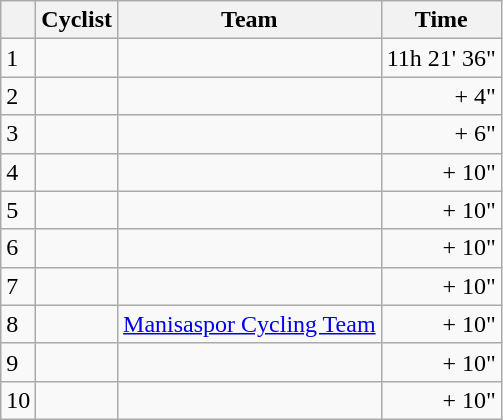<table class="wikitable">
<tr>
<th></th>
<th>Cyclist</th>
<th>Team</th>
<th>Time</th>
</tr>
<tr>
<td>1</td>
<td>  </td>
<td></td>
<td align="right">11h 21' 36"</td>
</tr>
<tr>
<td>2</td>
<td></td>
<td></td>
<td align="right">+ 4"</td>
</tr>
<tr>
<td>3</td>
<td></td>
<td></td>
<td align="right">+ 6"</td>
</tr>
<tr>
<td>4</td>
<td></td>
<td></td>
<td align="right">+ 10"</td>
</tr>
<tr>
<td>5</td>
<td></td>
<td></td>
<td align="right">+ 10"</td>
</tr>
<tr>
<td>6</td>
<td></td>
<td></td>
<td align="right">+ 10"</td>
</tr>
<tr>
<td>7</td>
<td></td>
<td></td>
<td align="right">+ 10"</td>
</tr>
<tr>
<td>8</td>
<td></td>
<td><a href='#'>Manisaspor Cycling Team</a></td>
<td align="right">+ 10"</td>
</tr>
<tr>
<td>9</td>
<td></td>
<td></td>
<td align="right">+ 10"</td>
</tr>
<tr>
<td>10</td>
<td></td>
<td></td>
<td align="right">+ 10"</td>
</tr>
</table>
